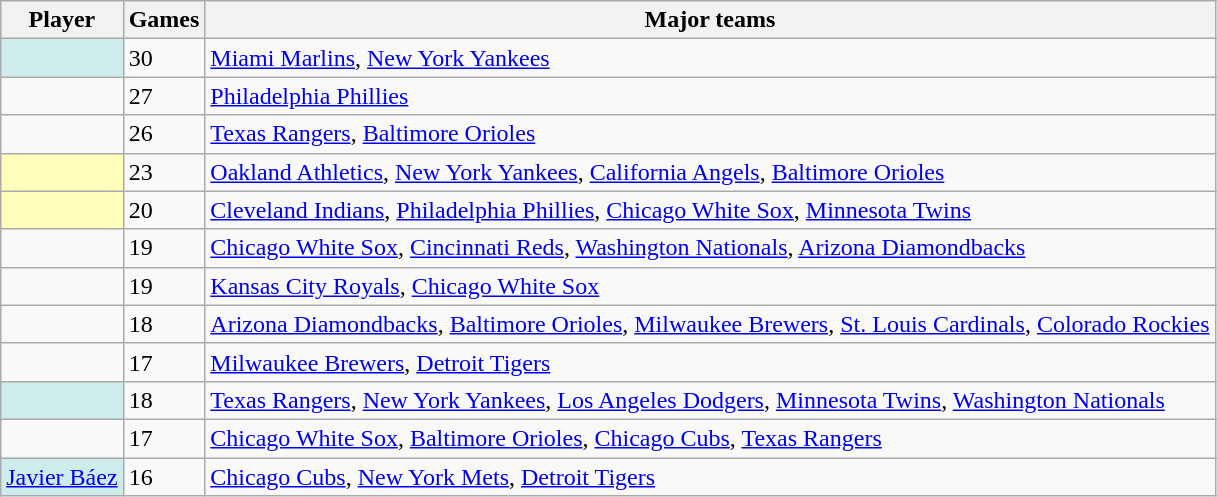<table class="wikitable sortable">
<tr>
<th>Player</th>
<th>Games</th>
<th>Major teams</th>
</tr>
<tr>
<td style="background:#cfecec"></td>
<td>30</td>
<td><a href='#'>Miami Marlins</a>, <a href='#'>New York Yankees</a></td>
</tr>
<tr>
<td></td>
<td>27</td>
<td><a href='#'>Philadelphia Phillies</a></td>
</tr>
<tr>
<td></td>
<td>26</td>
<td><a href='#'>Texas Rangers</a>, <a href='#'>Baltimore Orioles</a></td>
</tr>
<tr>
<td style="background:#ffb"></td>
<td>23</td>
<td><a href='#'>Oakland Athletics</a>, <a href='#'>New York Yankees</a>, <a href='#'>California Angels</a>, <a href='#'>Baltimore Orioles</a></td>
</tr>
<tr>
<td style="background:#ffb"></td>
<td>20</td>
<td><a href='#'>Cleveland Indians</a>, <a href='#'>Philadelphia Phillies</a>, <a href='#'>Chicago White Sox</a>, <a href='#'>Minnesota Twins</a></td>
</tr>
<tr>
<td></td>
<td>19</td>
<td><a href='#'>Chicago White Sox</a>, <a href='#'>Cincinnati Reds</a>, <a href='#'>Washington Nationals</a>, <a href='#'>Arizona Diamondbacks</a></td>
</tr>
<tr>
<td></td>
<td>19</td>
<td><a href='#'>Kansas City Royals</a>, <a href='#'>Chicago White Sox</a></td>
</tr>
<tr>
<td></td>
<td>18</td>
<td><a href='#'>Arizona Diamondbacks</a>, <a href='#'>Baltimore Orioles</a>, <a href='#'>Milwaukee Brewers</a>, <a href='#'>St. Louis Cardinals</a>, <a href='#'>Colorado Rockies</a></td>
</tr>
<tr>
<td></td>
<td>17</td>
<td><a href='#'>Milwaukee Brewers</a>, <a href='#'>Detroit Tigers</a></td>
</tr>
<tr>
<td style="background:#cfecec"></td>
<td>18</td>
<td><a href='#'>Texas Rangers</a>, <a href='#'>New York Yankees</a>, <a href='#'>Los Angeles Dodgers</a>, <a href='#'>Minnesota Twins</a>, <a href='#'>Washington Nationals</a></td>
</tr>
<tr>
<td></td>
<td>17</td>
<td><a href='#'>Chicago White Sox</a>, <a href='#'>Baltimore Orioles</a>, <a href='#'>Chicago Cubs</a>, <a href='#'>Texas Rangers</a></td>
</tr>
<tr>
<td style="background:#cfecec"><a href='#'>Javier Báez</a></td>
<td>16</td>
<td><a href='#'>Chicago Cubs</a>, <a href='#'>New York Mets</a>, <a href='#'>Detroit Tigers</a></td>
</tr>
</table>
